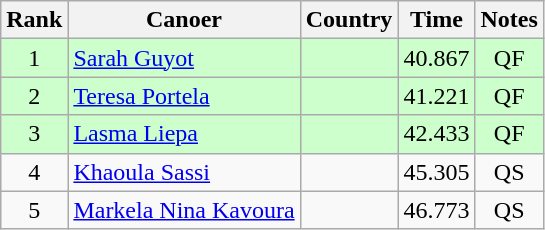<table class="wikitable" style="text-align:center;">
<tr>
<th>Rank</th>
<th>Canoer</th>
<th>Country</th>
<th>Time</th>
<th>Notes</th>
</tr>
<tr bgcolor=ccffcc>
<td>1</td>
<td align="left"><a href='#'>Sarah Guyot</a></td>
<td align="left"></td>
<td>40.867</td>
<td>QF</td>
</tr>
<tr bgcolor=ccffcc>
<td>2</td>
<td align="left"><a href='#'>Teresa Portela</a></td>
<td align="left"></td>
<td>41.221</td>
<td>QF</td>
</tr>
<tr bgcolor=ccffcc>
<td>3</td>
<td align="left"><a href='#'>Lasma Liepa</a></td>
<td align="left"></td>
<td>42.433</td>
<td>QF</td>
</tr>
<tr>
<td>4</td>
<td align="left"><a href='#'>Khaoula Sassi</a></td>
<td align="left"></td>
<td>45.305</td>
<td>QS</td>
</tr>
<tr>
<td>5</td>
<td align="left"><a href='#'>Markela Nina Kavoura</a></td>
<td align="left"></td>
<td>46.773</td>
<td>QS</td>
</tr>
</table>
